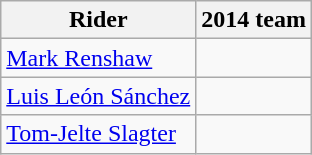<table class="wikitable">
<tr>
<th>Rider</th>
<th>2014 team</th>
</tr>
<tr>
<td><a href='#'>Mark Renshaw</a></td>
<td></td>
</tr>
<tr>
<td><a href='#'>Luis León Sánchez</a></td>
<td></td>
</tr>
<tr>
<td><a href='#'>Tom-Jelte Slagter</a></td>
<td></td>
</tr>
</table>
